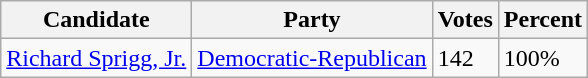<table class=wikitable>
<tr>
<th>Candidate</th>
<th>Party</th>
<th>Votes</th>
<th>Percent</th>
</tr>
<tr>
<td><a href='#'>Richard Sprigg, Jr.</a></td>
<td><a href='#'>Democratic-Republican</a></td>
<td>142</td>
<td>100%</td>
</tr>
</table>
